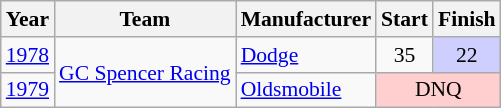<table class="wikitable" style="font-size: 90%;">
<tr>
<th>Year</th>
<th>Team</th>
<th>Manufacturer</th>
<th>Start</th>
<th>Finish</th>
</tr>
<tr>
<td><a href='#'>1978</a></td>
<td rowspan=2><a href='#'>GC Spencer Racing</a></td>
<td><a href='#'>Dodge</a></td>
<td align=center>35</td>
<td align=center  style="background:#CFCFFF;">22</td>
</tr>
<tr>
<td><a href='#'>1979</a></td>
<td><a href='#'>Oldsmobile</a></td>
<td align=center colspan=2 style="background:#FFCFCF;">DNQ</td>
</tr>
</table>
